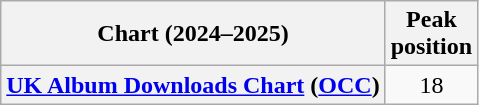<table class="wikitable sortable plainrowheaders" style="text-align:center">
<tr>
<th scope="col">Chart (2024–2025)</th>
<th scope="col">Peak<br>position</th>
</tr>
<tr>
<th scope="row"><a href='#'>UK Album Downloads Chart</a> (<a href='#'>OCC</a>)</th>
<td>18</td>
</tr>
</table>
